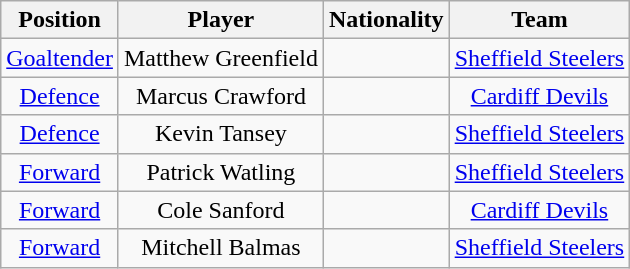<table class="wikitable">
<tr>
<th>Position</th>
<th>Player</th>
<th>Nationality</th>
<th>Team</th>
</tr>
<tr align="center">
<td><a href='#'>Goaltender</a></td>
<td>Matthew Greenfield</td>
<td></td>
<td><a href='#'>Sheffield Steelers</a></td>
</tr>
<tr align="center">
<td><a href='#'>Defence</a></td>
<td>Marcus Crawford</td>
<td></td>
<td><a href='#'>Cardiff Devils</a></td>
</tr>
<tr align="center">
<td><a href='#'>Defence</a></td>
<td>Kevin Tansey</td>
<td></td>
<td><a href='#'>Sheffield Steelers</a></td>
</tr>
<tr align="center">
<td><a href='#'>Forward</a></td>
<td>Patrick Watling</td>
<td></td>
<td><a href='#'>Sheffield Steelers</a></td>
</tr>
<tr align="center">
<td><a href='#'>Forward</a></td>
<td>Cole Sanford</td>
<td></td>
<td><a href='#'>Cardiff Devils</a></td>
</tr>
<tr align="center">
<td><a href='#'>Forward</a></td>
<td>Mitchell Balmas</td>
<td></td>
<td><a href='#'>Sheffield Steelers</a></td>
</tr>
</table>
